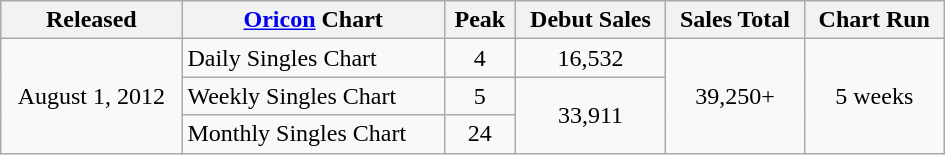<table class="wikitable" style="width:630px;">
<tr>
<th style="text-align:center;">Released</th>
<th style="text-align:center;"><a href='#'>Oricon</a> Chart</th>
<th style="text-align:center;">Peak</th>
<th style="text-align:center;">Debut Sales</th>
<th style="text-align:center;">Sales Total</th>
<th style="text-align:center;">Chart Run</th>
</tr>
<tr>
<td style="text-align:center;" rowspan="3">August 1, 2012</td>
<td align="left">Daily Singles Chart</td>
<td style="text-align:center;">4</td>
<td style="text-align:center;" rowspan="1">16,532</td>
<td style="text-align:center;" rowspan="3">39,250+</td>
<td style="text-align:center;" rowspan="3">5 weeks</td>
</tr>
<tr>
<td align="left">Weekly Singles Chart</td>
<td style="text-align:center;">5</td>
<td style="text-align:center;" rowspan="2">33,911</td>
</tr>
<tr>
<td align="left">Monthly Singles Chart</td>
<td style="text-align:center;">24</td>
</tr>
</table>
